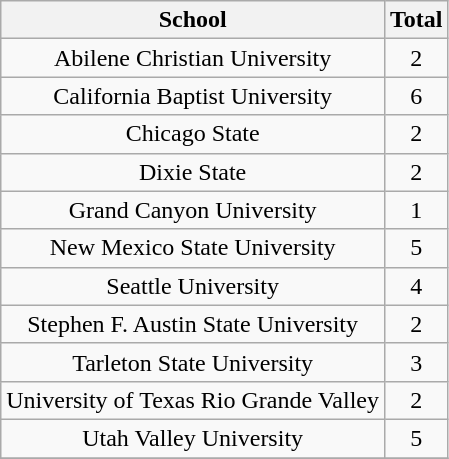<table class=wikitable style="text-align:center">
<tr>
<th>School</th>
<th>Total</th>
</tr>
<tr>
<td>Abilene Christian University</td>
<td>2</td>
</tr>
<tr>
<td>California Baptist University</td>
<td>6</td>
</tr>
<tr>
<td>Chicago State</td>
<td>2</td>
</tr>
<tr>
<td>Dixie State</td>
<td>2</td>
</tr>
<tr>
<td>Grand Canyon University</td>
<td>1</td>
</tr>
<tr>
<td>New Mexico State University</td>
<td>5</td>
</tr>
<tr>
<td>Seattle University</td>
<td>4</td>
</tr>
<tr>
<td>Stephen F. Austin State University</td>
<td>2</td>
</tr>
<tr>
<td>Tarleton State University</td>
<td>3</td>
</tr>
<tr>
<td>University of Texas Rio Grande Valley</td>
<td>2</td>
</tr>
<tr>
<td>Utah Valley University</td>
<td>5</td>
</tr>
<tr>
</tr>
</table>
